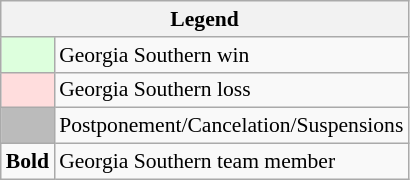<table class="wikitable" style="font-size:90%">
<tr>
<th colspan="2">Legend</th>
</tr>
<tr>
<td bgcolor="#ddffdd"> </td>
<td>Georgia Southern win</td>
</tr>
<tr>
<td bgcolor="#ffdddd"> </td>
<td>Georgia Southern loss</td>
</tr>
<tr>
<td bgcolor="#bbbbbb"> </td>
<td>Postponement/Cancelation/Suspensions</td>
</tr>
<tr>
<td><strong>Bold</strong></td>
<td>Georgia Southern team member</td>
</tr>
</table>
